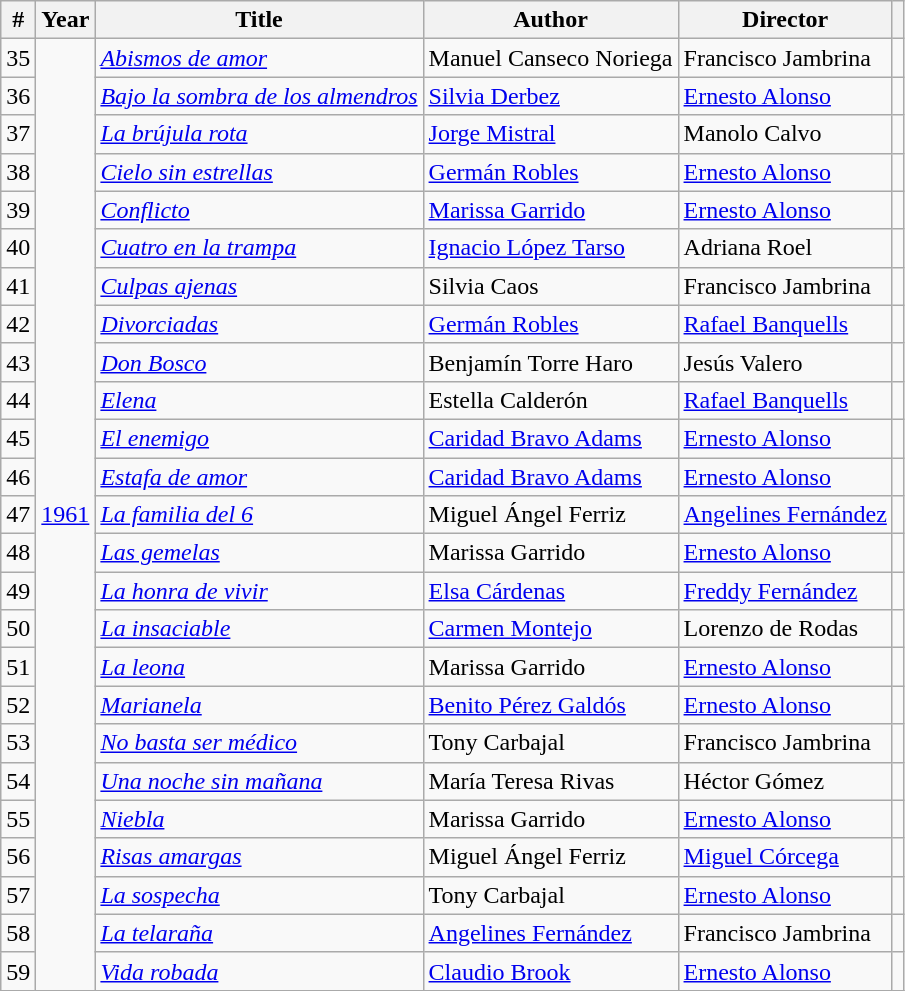<table class="wikitable sortable">
<tr>
<th>#</th>
<th>Year</th>
<th>Title</th>
<th>Author</th>
<th>Director</th>
<th></th>
</tr>
<tr>
<td>35</td>
<td rowspan="26"><a href='#'>1961</a></td>
<td><em><a href='#'>Abismos de amor</a></em></td>
<td>Manuel Canseco Noriega</td>
<td>Francisco Jambrina</td>
<td></td>
</tr>
<tr>
<td>36</td>
<td><em><a href='#'>Bajo la sombra de los almendros</a></em></td>
<td><a href='#'>Silvia Derbez</a></td>
<td><a href='#'>Ernesto Alonso</a></td>
<td></td>
</tr>
<tr>
<td>37</td>
<td><em><a href='#'>La brújula rota</a></em></td>
<td><a href='#'>Jorge Mistral</a></td>
<td>Manolo Calvo</td>
<td></td>
</tr>
<tr>
<td>38</td>
<td><em><a href='#'>Cielo sin estrellas</a></em></td>
<td><a href='#'>Germán Robles</a></td>
<td><a href='#'>Ernesto Alonso</a></td>
<td></td>
</tr>
<tr>
<td>39</td>
<td><em><a href='#'>Conflicto</a></em></td>
<td><a href='#'>Marissa Garrido</a></td>
<td><a href='#'>Ernesto Alonso</a></td>
<td></td>
</tr>
<tr>
<td>40</td>
<td><em><a href='#'>Cuatro en la trampa</a></em></td>
<td><a href='#'>Ignacio López Tarso</a></td>
<td>Adriana Roel</td>
<td></td>
</tr>
<tr>
<td>41</td>
<td><em><a href='#'>Culpas ajenas</a></em></td>
<td>Silvia Caos</td>
<td>Francisco Jambrina</td>
<td></td>
</tr>
<tr>
<td>42</td>
<td><em><a href='#'>Divorciadas</a></em></td>
<td><a href='#'>Germán Robles</a></td>
<td><a href='#'>Rafael Banquells</a></td>
<td></td>
</tr>
<tr>
<td>43</td>
<td><em><a href='#'>Don Bosco</a></em></td>
<td>Benjamín Torre Haro</td>
<td>Jesús Valero</td>
<td></td>
</tr>
<tr>
<td>44</td>
<td><em><a href='#'>Elena</a></em></td>
<td>Estella Calderón</td>
<td><a href='#'>Rafael Banquells</a></td>
<td></td>
</tr>
<tr>
<td>45</td>
<td><em><a href='#'>El enemigo</a></em></td>
<td><a href='#'>Caridad Bravo Adams</a></td>
<td><a href='#'>Ernesto Alonso</a></td>
<td></td>
</tr>
<tr>
<td>46</td>
<td><em><a href='#'>Estafa de amor</a></em></td>
<td><a href='#'>Caridad Bravo Adams</a></td>
<td><a href='#'>Ernesto Alonso</a></td>
<td></td>
</tr>
<tr>
<td>47</td>
<td><em><a href='#'>La familia del 6</a></em></td>
<td>Miguel Ángel Ferriz</td>
<td><a href='#'>Angelines Fernández</a></td>
<td></td>
</tr>
<tr>
<td>48</td>
<td><em><a href='#'>Las gemelas</a></em></td>
<td>Marissa Garrido</td>
<td><a href='#'>Ernesto Alonso</a></td>
<td></td>
</tr>
<tr>
<td>49</td>
<td><em><a href='#'>La honra de vivir</a></em></td>
<td><a href='#'>Elsa Cárdenas</a></td>
<td><a href='#'>Freddy Fernández</a></td>
<td></td>
</tr>
<tr>
<td>50</td>
<td><em><a href='#'>La insaciable</a></em></td>
<td><a href='#'>Carmen Montejo</a></td>
<td>Lorenzo de Rodas</td>
<td></td>
</tr>
<tr>
<td>51</td>
<td><em><a href='#'>La leona</a></em></td>
<td>Marissa Garrido</td>
<td><a href='#'>Ernesto Alonso</a></td>
<td></td>
</tr>
<tr>
<td>52</td>
<td><em><a href='#'>Marianela</a></em></td>
<td><a href='#'>Benito Pérez Galdós</a></td>
<td><a href='#'>Ernesto Alonso</a></td>
<td></td>
</tr>
<tr>
<td>53</td>
<td><em><a href='#'>No basta ser médico</a></em></td>
<td>Tony Carbajal</td>
<td>Francisco Jambrina</td>
<td></td>
</tr>
<tr>
<td>54</td>
<td><em><a href='#'>Una noche sin mañana</a></em></td>
<td>María Teresa Rivas</td>
<td>Héctor Gómez</td>
<td></td>
</tr>
<tr>
<td>55</td>
<td><em><a href='#'>Niebla</a></em></td>
<td>Marissa Garrido</td>
<td><a href='#'>Ernesto Alonso</a></td>
<td></td>
</tr>
<tr>
<td>56</td>
<td><em><a href='#'>Risas amargas</a></em></td>
<td>Miguel Ángel Ferriz</td>
<td><a href='#'>Miguel Córcega</a></td>
<td></td>
</tr>
<tr>
<td>57</td>
<td><em><a href='#'>La sospecha</a></em></td>
<td>Tony Carbajal</td>
<td><a href='#'>Ernesto Alonso</a></td>
<td></td>
</tr>
<tr>
<td>58</td>
<td><em><a href='#'>La telaraña</a></em></td>
<td><a href='#'>Angelines Fernández</a></td>
<td>Francisco Jambrina</td>
<td></td>
</tr>
<tr>
<td>59</td>
<td><em><a href='#'>Vida robada</a></em></td>
<td><a href='#'>Claudio Brook</a></td>
<td><a href='#'>Ernesto Alonso</a></td>
<td></td>
</tr>
<tr>
</tr>
</table>
